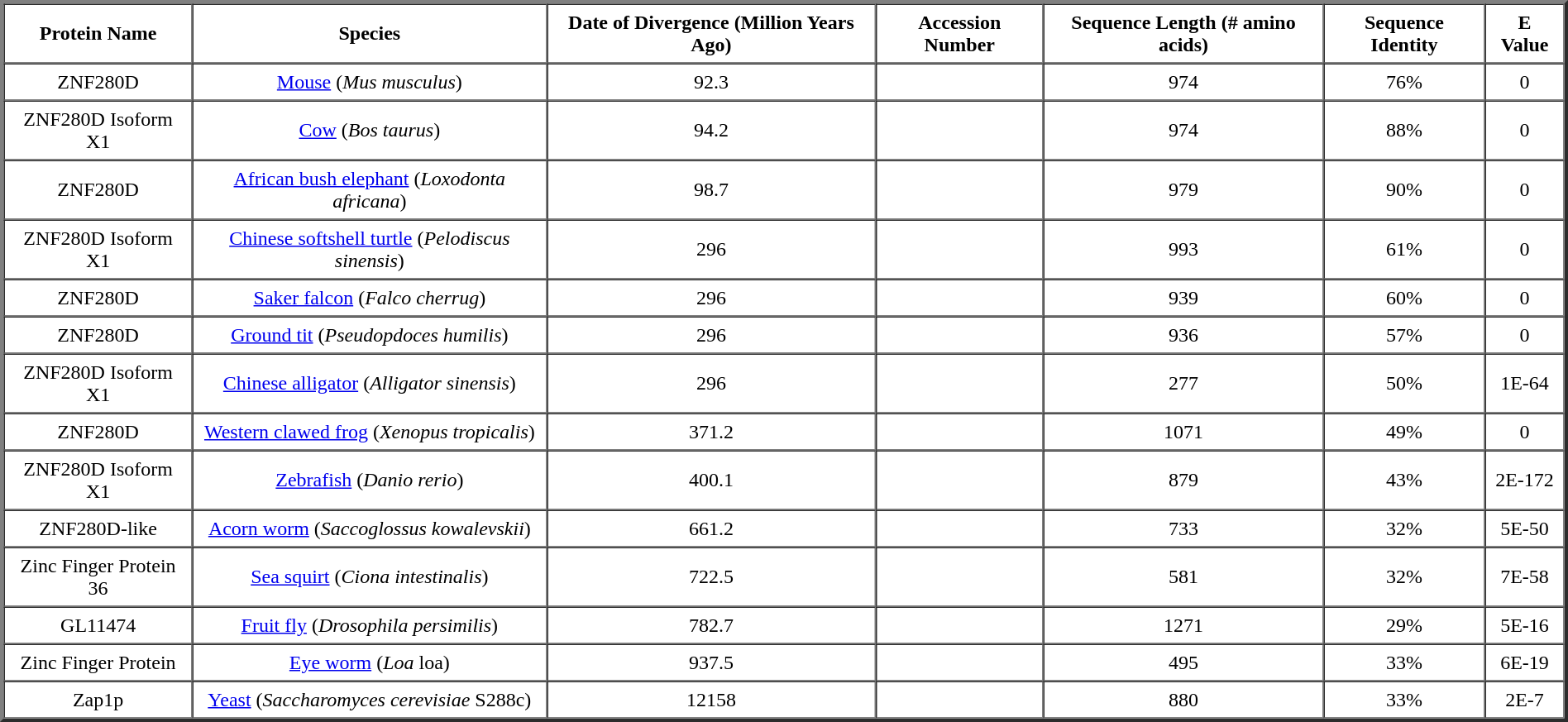<table border="3" align="center" style="text-align:center" cellpadding="5" cellspacing="0">
<tr>
<th>Protein Name</th>
<th>Species</th>
<th>Date of Divergence (Million Years Ago)</th>
<th>Accession Number</th>
<th>Sequence Length (# amino acids)</th>
<th>Sequence Identity</th>
<th>E Value</th>
</tr>
<tr>
<td>ZNF280D</td>
<td><a href='#'>Mouse</a> (<em>Mus musculus</em>)</td>
<td>92.3</td>
<td></td>
<td>974</td>
<td>76%</td>
<td>0</td>
</tr>
<tr>
<td>ZNF280D Isoform X1</td>
<td><a href='#'>Cow</a> (<em>Bos taurus</em>)</td>
<td>94.2</td>
<td></td>
<td>974</td>
<td>88%</td>
<td>0</td>
</tr>
<tr>
<td>ZNF280D</td>
<td><a href='#'>African bush elephant</a> (<em>Loxodonta africana</em>)</td>
<td>98.7</td>
<td></td>
<td>979</td>
<td>90%</td>
<td>0</td>
</tr>
<tr>
<td>ZNF280D Isoform X1</td>
<td><a href='#'>Chinese softshell turtle</a> (<em>Pelodiscus sinensis</em>)</td>
<td>296</td>
<td></td>
<td>993</td>
<td>61%</td>
<td>0</td>
</tr>
<tr>
<td>ZNF280D</td>
<td><a href='#'>Saker falcon</a> (<em>Falco cherrug</em>)</td>
<td>296</td>
<td></td>
<td>939</td>
<td>60%</td>
<td>0</td>
</tr>
<tr>
<td>ZNF280D</td>
<td><a href='#'>Ground tit</a> (<em>Pseudopdoces humilis</em>)</td>
<td>296</td>
<td></td>
<td>936</td>
<td>57%</td>
<td>0</td>
</tr>
<tr>
<td>ZNF280D Isoform X1</td>
<td><a href='#'>Chinese alligator</a> (<em>Alligator sinensis</em>)</td>
<td>296</td>
<td></td>
<td>277</td>
<td>50%</td>
<td>1E-64</td>
</tr>
<tr>
<td>ZNF280D</td>
<td><a href='#'>Western clawed frog</a> (<em>Xenopus tropicalis</em>)</td>
<td>371.2</td>
<td></td>
<td>1071</td>
<td>49%</td>
<td>0</td>
</tr>
<tr>
<td>ZNF280D Isoform X1</td>
<td><a href='#'>Zebrafish</a> (<em>Danio rerio</em>)</td>
<td>400.1</td>
<td></td>
<td>879</td>
<td>43%</td>
<td>2E-172</td>
</tr>
<tr>
<td>ZNF280D-like</td>
<td><a href='#'>Acorn worm</a> (<em>Saccoglossus kowalevskii</em>)</td>
<td>661.2</td>
<td></td>
<td>733</td>
<td>32%</td>
<td>5E-50</td>
</tr>
<tr>
<td>Zinc Finger Protein 36</td>
<td><a href='#'>Sea squirt</a> (<em>Ciona intestinalis</em>)</td>
<td>722.5</td>
<td></td>
<td>581</td>
<td>32%</td>
<td>7E-58</td>
</tr>
<tr>
<td>GL11474</td>
<td><a href='#'>Fruit fly</a> (<em>Drosophila persimilis</em>)</td>
<td>782.7</td>
<td></td>
<td>1271</td>
<td>29%</td>
<td>5E-16</td>
</tr>
<tr>
<td>Zinc Finger Protein</td>
<td><a href='#'>Eye worm</a> (<em>Loa </em>loa)</td>
<td>937.5</td>
<td></td>
<td>495</td>
<td>33%</td>
<td>6E-19</td>
</tr>
<tr>
<td>Zap1p</td>
<td><a href='#'>Yeast</a> (<em>Saccharomyces cerevisiae</em> S288c)</td>
<td>12158</td>
<td></td>
<td>880</td>
<td>33%</td>
<td>2E-7</td>
</tr>
</table>
